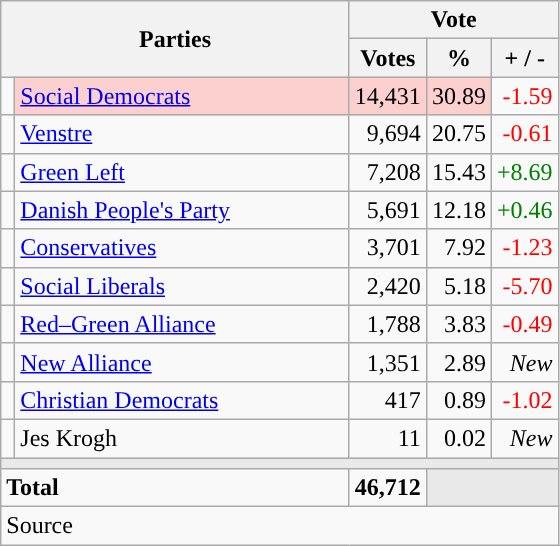<table class="wikitable" style="text-align:right;">
<tr>
<th style="text-align:centre;" rowspan="2" colspan="2" width="225">Parties</th>
<th colspan="3">Vote</th>
</tr>
<tr>
<th width="15">Votes</th>
<th width="15">%</th>
<th width="15">+ / -</th>
</tr>
<tr>
<td width="2" style="color:inherit;background:"></td>
<td bgcolor=#fbd0ce  align="left"><a href='#'>Social Democrats</a></td>
<td bgcolor=#fbd0ce>14,431</td>
<td bgcolor=#fbd0ce>30.89</td>
<td style=color:red;>-1.59</td>
</tr>
<tr>
<td width="2" style="color:inherit;background:"></td>
<td align="left"><a href='#'>Venstre</a></td>
<td>9,694</td>
<td>20.75</td>
<td style=color:red;>-0.61</td>
</tr>
<tr>
<td width="2" style="color:inherit;background:"></td>
<td align="left"><a href='#'>Green Left</a></td>
<td>7,208</td>
<td>15.43</td>
<td style=color:green;>+8.69</td>
</tr>
<tr>
<td width="2" style="color:inherit;background:"></td>
<td align="left"><a href='#'>Danish People's Party</a></td>
<td>5,691</td>
<td>12.18</td>
<td style=color:green;>+0.46</td>
</tr>
<tr>
<td width="2" style="color:inherit;background:"></td>
<td align="left"><a href='#'>Conservatives</a></td>
<td>3,701</td>
<td>7.92</td>
<td style=color:red;>-1.23</td>
</tr>
<tr>
<td width="2" style="color:inherit;background:"></td>
<td align="left"><a href='#'>Social Liberals</a></td>
<td>2,420</td>
<td>5.18</td>
<td style=color:red;>-5.70</td>
</tr>
<tr>
<td width="2" style="color:inherit;background:"></td>
<td align="left"><a href='#'>Red–Green Alliance</a></td>
<td>1,788</td>
<td>3.83</td>
<td style=color:red;>-0.49</td>
</tr>
<tr>
<td width="2" style="color:inherit;background:"></td>
<td align="left"><a href='#'>New Alliance</a></td>
<td>1,351</td>
<td>2.89</td>
<td><em>New</em></td>
</tr>
<tr>
<td width="2" style="color:inherit;background:"></td>
<td align="left"><a href='#'>Christian Democrats</a></td>
<td>417</td>
<td>0.89</td>
<td style=color:red;>-1.02</td>
</tr>
<tr>
<td width="2" style="color:inherit;background:"></td>
<td align="left">Jes Krogh</td>
<td>11</td>
<td>0.02</td>
<td><em>New</em></td>
</tr>
<tr>
<td colspan="7" bgcolor="#E9E9E9"></td>
</tr>
<tr>
<td align="left" colspan="2"><strong>Total</strong></td>
<td><strong>46,712</strong></td>
<td bgcolor="#E9E9E9" colspan="2"></td>
</tr>
<tr>
<td align="left" colspan="6">Source</td>
</tr>
</table>
